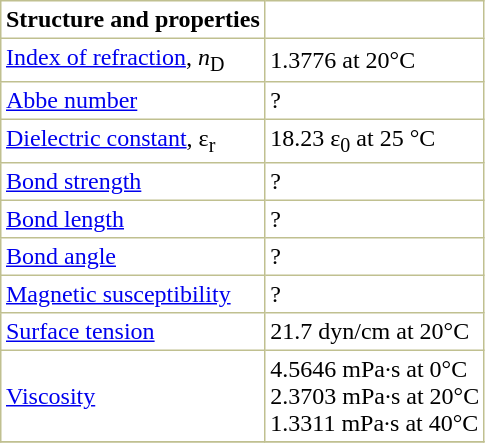<table border="1" cellspacing="0" cellpadding="3" style="margin: 0 0 0 0.5em; background: #FFFFFF; border-collapse: collapse; border-color: #C0C090;">
<tr>
<th>Structure and properties</th>
</tr>
<tr>
<td><a href='#'>Index of refraction</a>, <em>n</em><sub>D</sub></td>
<td>1.3776 at 20°C </td>
</tr>
<tr>
<td><a href='#'>Abbe number</a></td>
<td>? </td>
</tr>
<tr>
<td><a href='#'>Dielectric constant</a>, ε<sub>r</sub></td>
<td>18.23 ε<sub>0</sub> at 25 °C </td>
</tr>
<tr>
<td><a href='#'>Bond strength</a></td>
<td>? </td>
</tr>
<tr>
<td><a href='#'>Bond length</a></td>
<td>? </td>
</tr>
<tr>
<td><a href='#'>Bond angle</a></td>
<td>? </td>
</tr>
<tr>
<td><a href='#'>Magnetic susceptibility</a></td>
<td>? </td>
</tr>
<tr>
<td><a href='#'>Surface tension</a></td>
<td>21.7 dyn/cm at 20°C</td>
</tr>
<tr>
<td><a href='#'>Viscosity</a></td>
<td>4.5646 mPa·s at 0°C<br>2.3703 mPa·s at 20°C<br>1.3311 mPa·s at 40°C</td>
</tr>
<tr>
</tr>
</table>
